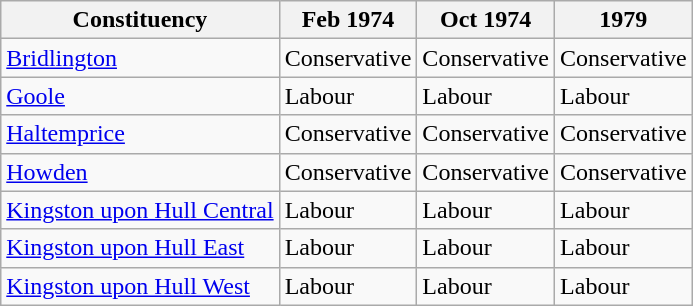<table class="wikitable">
<tr>
<th>Constituency</th>
<th>Feb 1974</th>
<th>Oct 1974</th>
<th>1979</th>
</tr>
<tr>
<td><a href='#'>Bridlington</a></td>
<td bgcolor=>Conservative</td>
<td bgcolor=>Conservative</td>
<td bgcolor=>Conservative</td>
</tr>
<tr>
<td><a href='#'>Goole</a></td>
<td bgcolor=>Labour</td>
<td bgcolor=>Labour</td>
<td bgcolor=>Labour</td>
</tr>
<tr>
<td><a href='#'>Haltemprice</a></td>
<td bgcolor=>Conservative</td>
<td bgcolor=>Conservative</td>
<td bgcolor=>Conservative</td>
</tr>
<tr>
<td><a href='#'>Howden</a></td>
<td bgcolor=>Conservative</td>
<td bgcolor=>Conservative</td>
<td bgcolor=>Conservative</td>
</tr>
<tr>
<td><a href='#'>Kingston upon Hull Central</a></td>
<td bgcolor=>Labour</td>
<td bgcolor=>Labour</td>
<td bgcolor=>Labour</td>
</tr>
<tr>
<td><a href='#'>Kingston upon Hull East</a></td>
<td bgcolor=>Labour</td>
<td bgcolor=>Labour</td>
<td bgcolor=>Labour</td>
</tr>
<tr>
<td><a href='#'>Kingston upon Hull West</a></td>
<td bgcolor=>Labour</td>
<td bgcolor=>Labour</td>
<td bgcolor=>Labour</td>
</tr>
</table>
